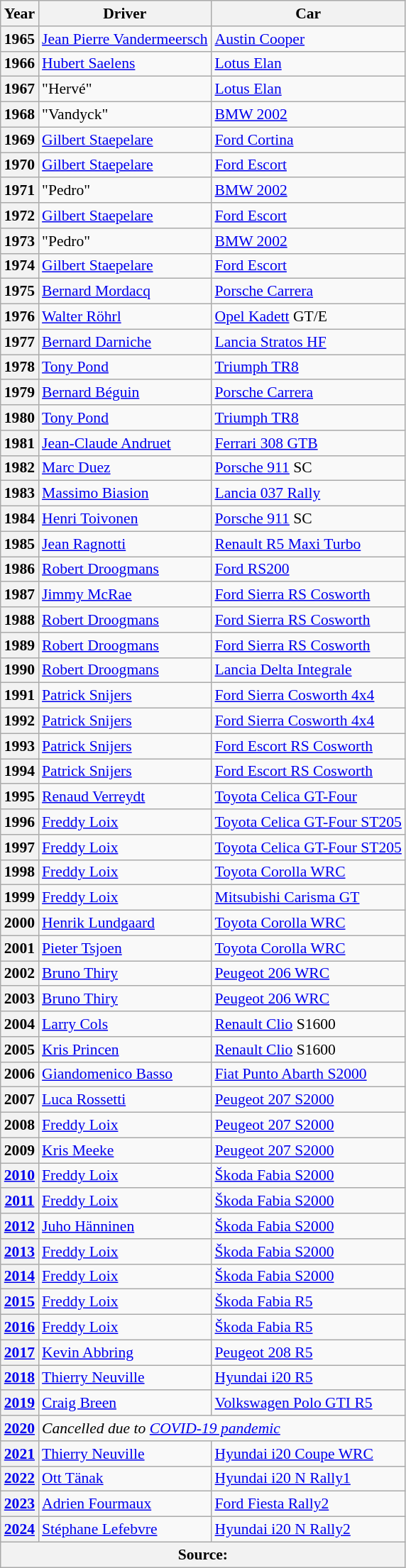<table class="wikitable" style="font-size:90%;">
<tr>
<th>Year</th>
<th>Driver</th>
<th>Car</th>
</tr>
<tr>
<th>1965</th>
<td> <a href='#'>Jean Pierre Vandermeersch</a></td>
<td><a href='#'>Austin Cooper</a></td>
</tr>
<tr>
<th>1966</th>
<td> <a href='#'>Hubert Saelens</a></td>
<td><a href='#'>Lotus Elan</a></td>
</tr>
<tr>
<th>1967</th>
<td> "Hervé"</td>
<td><a href='#'>Lotus Elan</a></td>
</tr>
<tr>
<th>1968</th>
<td> "Vandyck"</td>
<td><a href='#'>BMW 2002</a></td>
</tr>
<tr>
<th>1969</th>
<td> <a href='#'>Gilbert Staepelare</a></td>
<td><a href='#'>Ford Cortina</a></td>
</tr>
<tr>
<th>1970</th>
<td> <a href='#'>Gilbert Staepelare</a></td>
<td><a href='#'>Ford Escort</a></td>
</tr>
<tr>
<th>1971</th>
<td> "Pedro"</td>
<td><a href='#'>BMW 2002</a></td>
</tr>
<tr>
<th>1972</th>
<td> <a href='#'>Gilbert Staepelare</a></td>
<td><a href='#'>Ford Escort</a></td>
</tr>
<tr>
<th>1973</th>
<td> "Pedro"</td>
<td><a href='#'>BMW 2002</a></td>
</tr>
<tr>
<th>1974</th>
<td> <a href='#'>Gilbert Staepelare</a></td>
<td><a href='#'>Ford Escort</a></td>
</tr>
<tr>
<th>1975</th>
<td> <a href='#'>Bernard Mordacq</a></td>
<td><a href='#'>Porsche Carrera</a></td>
</tr>
<tr>
<th>1976</th>
<td> <a href='#'>Walter Röhrl</a></td>
<td><a href='#'>Opel Kadett</a> GT/E</td>
</tr>
<tr>
<th>1977</th>
<td> <a href='#'>Bernard Darniche</a></td>
<td><a href='#'>Lancia Stratos HF</a></td>
</tr>
<tr>
<th>1978</th>
<td> <a href='#'>Tony Pond</a></td>
<td><a href='#'>Triumph TR8</a></td>
</tr>
<tr>
<th>1979</th>
<td> <a href='#'>Bernard Béguin</a></td>
<td><a href='#'>Porsche Carrera</a></td>
</tr>
<tr>
<th>1980</th>
<td> <a href='#'>Tony Pond</a></td>
<td><a href='#'>Triumph TR8</a></td>
</tr>
<tr>
<th>1981</th>
<td> <a href='#'>Jean-Claude Andruet</a></td>
<td><a href='#'>Ferrari 308 GTB</a></td>
</tr>
<tr>
<th>1982</th>
<td> <a href='#'>Marc Duez</a></td>
<td><a href='#'>Porsche 911</a> SC</td>
</tr>
<tr>
<th>1983</th>
<td> <a href='#'>Massimo Biasion</a></td>
<td><a href='#'>Lancia 037 Rally</a></td>
</tr>
<tr>
<th>1984</th>
<td> <a href='#'>Henri Toivonen</a></td>
<td><a href='#'>Porsche 911</a> SC</td>
</tr>
<tr>
<th>1985</th>
<td> <a href='#'>Jean Ragnotti</a></td>
<td><a href='#'>Renault R5 Maxi Turbo</a></td>
</tr>
<tr>
<th>1986</th>
<td> <a href='#'>Robert Droogmans</a></td>
<td><a href='#'>Ford RS200</a></td>
</tr>
<tr>
<th>1987</th>
<td> <a href='#'>Jimmy McRae</a></td>
<td><a href='#'>Ford Sierra RS Cosworth</a></td>
</tr>
<tr>
<th>1988</th>
<td> <a href='#'>Robert Droogmans</a></td>
<td><a href='#'>Ford Sierra RS Cosworth</a></td>
</tr>
<tr>
<th>1989</th>
<td> <a href='#'>Robert Droogmans</a></td>
<td><a href='#'>Ford Sierra RS Cosworth</a></td>
</tr>
<tr>
<th>1990</th>
<td> <a href='#'>Robert Droogmans</a></td>
<td><a href='#'>Lancia Delta Integrale</a></td>
</tr>
<tr>
<th>1991</th>
<td> <a href='#'>Patrick Snijers</a></td>
<td><a href='#'>Ford Sierra Cosworth 4x4</a></td>
</tr>
<tr>
<th>1992</th>
<td> <a href='#'>Patrick Snijers</a></td>
<td><a href='#'>Ford Sierra Cosworth 4x4</a></td>
</tr>
<tr>
<th>1993</th>
<td> <a href='#'>Patrick Snijers</a></td>
<td><a href='#'>Ford Escort RS Cosworth</a></td>
</tr>
<tr>
<th>1994</th>
<td> <a href='#'>Patrick Snijers</a></td>
<td><a href='#'>Ford Escort RS Cosworth</a></td>
</tr>
<tr>
<th>1995</th>
<td> <a href='#'>Renaud Verreydt</a></td>
<td><a href='#'>Toyota Celica GT-Four</a></td>
</tr>
<tr>
<th>1996</th>
<td> <a href='#'>Freddy Loix</a></td>
<td><a href='#'>Toyota Celica GT-Four ST205</a></td>
</tr>
<tr>
<th>1997</th>
<td> <a href='#'>Freddy Loix</a></td>
<td><a href='#'>Toyota Celica GT-Four ST205</a></td>
</tr>
<tr>
<th>1998</th>
<td> <a href='#'>Freddy Loix</a></td>
<td><a href='#'>Toyota Corolla WRC</a></td>
</tr>
<tr>
<th>1999</th>
<td> <a href='#'>Freddy Loix</a></td>
<td><a href='#'>Mitsubishi Carisma GT</a></td>
</tr>
<tr>
<th>2000</th>
<td> <a href='#'>Henrik Lundgaard</a></td>
<td><a href='#'>Toyota Corolla WRC</a></td>
</tr>
<tr>
<th>2001</th>
<td> <a href='#'>Pieter Tsjoen</a></td>
<td><a href='#'>Toyota Corolla WRC</a></td>
</tr>
<tr>
<th>2002</th>
<td> <a href='#'>Bruno Thiry</a></td>
<td><a href='#'>Peugeot 206 WRC</a></td>
</tr>
<tr>
<th>2003</th>
<td> <a href='#'>Bruno Thiry</a></td>
<td><a href='#'>Peugeot 206 WRC</a></td>
</tr>
<tr>
<th>2004</th>
<td> <a href='#'>Larry Cols</a></td>
<td><a href='#'>Renault Clio</a> S1600</td>
</tr>
<tr>
<th>2005</th>
<td> <a href='#'>Kris Princen</a></td>
<td><a href='#'>Renault Clio</a> S1600</td>
</tr>
<tr>
<th>2006</th>
<td> <a href='#'>Giandomenico Basso</a></td>
<td><a href='#'>Fiat Punto Abarth S2000</a></td>
</tr>
<tr>
<th>2007</th>
<td> <a href='#'>Luca Rossetti</a></td>
<td><a href='#'>Peugeot 207 S2000</a></td>
</tr>
<tr>
<th>2008</th>
<td> <a href='#'>Freddy Loix</a></td>
<td><a href='#'>Peugeot 207 S2000</a></td>
</tr>
<tr>
<th>2009</th>
<td> <a href='#'>Kris Meeke</a></td>
<td><a href='#'>Peugeot 207 S2000</a></td>
</tr>
<tr>
<th><a href='#'>2010</a></th>
<td> <a href='#'>Freddy Loix</a></td>
<td><a href='#'>Škoda Fabia S2000</a></td>
</tr>
<tr>
<th><a href='#'>2011</a></th>
<td> <a href='#'>Freddy Loix</a></td>
<td><a href='#'>Škoda Fabia S2000</a></td>
</tr>
<tr>
<th><a href='#'>2012</a></th>
<td> <a href='#'>Juho Hänninen</a></td>
<td><a href='#'>Škoda Fabia S2000</a></td>
</tr>
<tr>
<th><a href='#'>2013</a></th>
<td> <a href='#'>Freddy Loix</a></td>
<td><a href='#'>Škoda Fabia S2000</a></td>
</tr>
<tr>
<th><a href='#'>2014</a></th>
<td> <a href='#'>Freddy Loix</a></td>
<td><a href='#'>Škoda Fabia S2000</a></td>
</tr>
<tr>
<th><a href='#'>2015</a></th>
<td> <a href='#'>Freddy Loix</a></td>
<td><a href='#'>Škoda Fabia R5</a></td>
</tr>
<tr>
<th><a href='#'>2016</a></th>
<td> <a href='#'>Freddy Loix</a></td>
<td><a href='#'>Škoda Fabia R5</a></td>
</tr>
<tr>
<th><a href='#'>2017</a></th>
<td> <a href='#'>Kevin Abbring</a></td>
<td><a href='#'>Peugeot 208 R5</a></td>
</tr>
<tr>
<th><a href='#'>2018</a></th>
<td> <a href='#'>Thierry Neuville</a></td>
<td><a href='#'>Hyundai i20 R5</a></td>
</tr>
<tr>
<th><a href='#'>2019</a></th>
<td> <a href='#'>Craig Breen</a></td>
<td><a href='#'>Volkswagen Polo GTI R5</a></td>
</tr>
<tr>
<th><a href='#'>2020</a></th>
<td colspan="2"><em>Cancelled due to <a href='#'>COVID-19 pandemic</a></em></td>
</tr>
<tr>
<th><a href='#'>2021</a></th>
<td> <a href='#'>Thierry Neuville</a></td>
<td><a href='#'>Hyundai i20 Coupe WRC</a></td>
</tr>
<tr>
<th><a href='#'>2022</a></th>
<td> <a href='#'>Ott Tänak</a></td>
<td><a href='#'>Hyundai i20 N Rally1</a></td>
</tr>
<tr>
<th><a href='#'>2023</a></th>
<td> <a href='#'>Adrien Fourmaux</a></td>
<td><a href='#'>Ford Fiesta Rally2</a></td>
</tr>
<tr>
<th><a href='#'>2024</a></th>
<td> <a href='#'>Stéphane Lefebvre</a></td>
<td><a href='#'>Hyundai i20 N Rally2</a></td>
</tr>
<tr>
<th colspan="3">Source:</th>
</tr>
</table>
